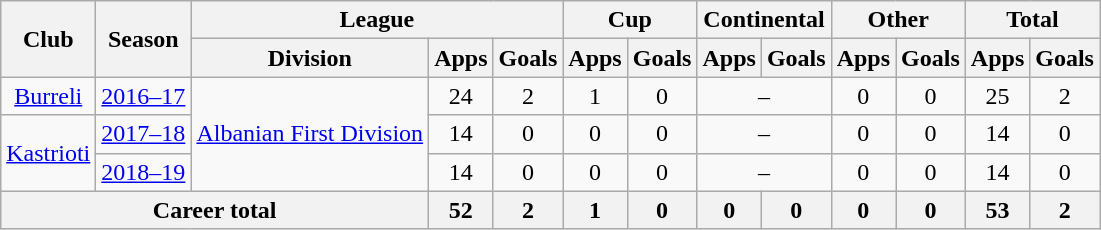<table class="wikitable" style="text-align: center">
<tr>
<th rowspan="2">Club</th>
<th rowspan="2">Season</th>
<th colspan="3">League</th>
<th colspan="2">Cup</th>
<th colspan="2">Continental</th>
<th colspan="2">Other</th>
<th colspan="2">Total</th>
</tr>
<tr>
<th>Division</th>
<th>Apps</th>
<th>Goals</th>
<th>Apps</th>
<th>Goals</th>
<th>Apps</th>
<th>Goals</th>
<th>Apps</th>
<th>Goals</th>
<th>Apps</th>
<th>Goals</th>
</tr>
<tr>
<td><a href='#'>Burreli</a></td>
<td><a href='#'>2016–17</a></td>
<td rowspan="3"><a href='#'>Albanian First Division</a></td>
<td>24</td>
<td>2</td>
<td>1</td>
<td>0</td>
<td colspan="2">–</td>
<td>0</td>
<td>0</td>
<td>25</td>
<td>2</td>
</tr>
<tr>
<td rowspan="2"><a href='#'>Kastrioti</a></td>
<td><a href='#'>2017–18</a></td>
<td>14</td>
<td>0</td>
<td>0</td>
<td>0</td>
<td colspan="2">–</td>
<td>0</td>
<td>0</td>
<td>14</td>
<td>0</td>
</tr>
<tr>
<td><a href='#'>2018–19</a></td>
<td>14</td>
<td>0</td>
<td>0</td>
<td>0</td>
<td colspan="2">–</td>
<td>0</td>
<td>0</td>
<td>14</td>
<td>0</td>
</tr>
<tr>
<th colspan="3"><strong>Career total</strong></th>
<th>52</th>
<th>2</th>
<th>1</th>
<th>0</th>
<th>0</th>
<th>0</th>
<th>0</th>
<th>0</th>
<th>53</th>
<th>2</th>
</tr>
</table>
